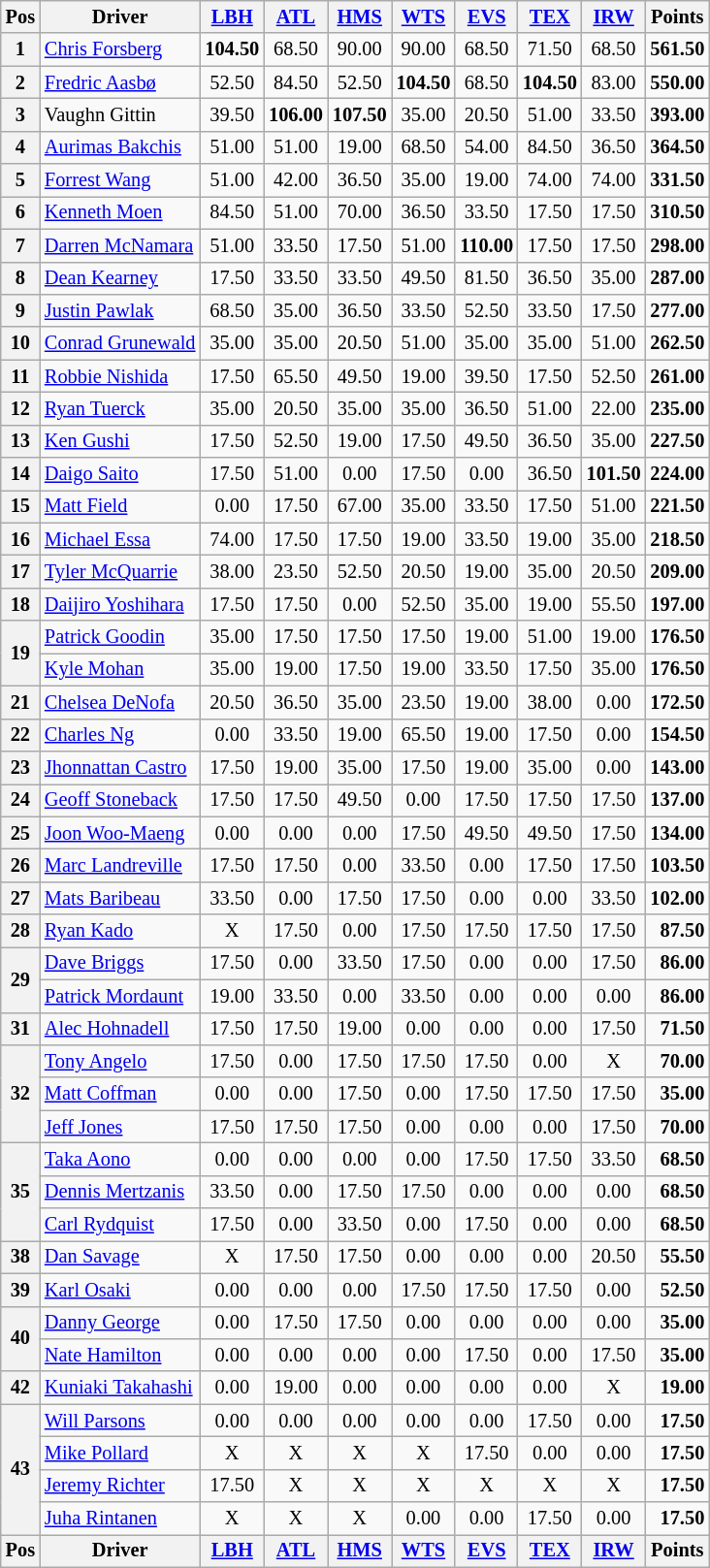<table class="wikitable" style="font-size:85%; text-align:center">
<tr style="background:#f9f9f9" valign="top">
<th valign="middle">Pos</th>
<th valign="middle">Driver</th>
<th><a href='#'>LBH</a></th>
<th><a href='#'>ATL</a></th>
<th><a href='#'>HMS</a></th>
<th><a href='#'>WTS</a></th>
<th><a href='#'>EVS</a></th>
<th><a href='#'>TEX</a></th>
<th><a href='#'>IRW</a></th>
<th valign="middle">Points</th>
</tr>
<tr>
<th>1</th>
<td align="left"> <a href='#'>Chris Forsberg</a></td>
<td><strong>104.50</strong></td>
<td>68.50</td>
<td>90.00</td>
<td>90.00</td>
<td>68.50</td>
<td>71.50</td>
<td>68.50</td>
<td align="right"><strong>561.50</strong></td>
</tr>
<tr>
<th>2</th>
<td align="left"> <a href='#'>Fredric Aasbø</a></td>
<td>52.50</td>
<td>84.50</td>
<td>52.50</td>
<td><strong>104.50</strong></td>
<td>68.50</td>
<td><strong>104.50</strong></td>
<td>83.00</td>
<td align="right"><strong>550.00</strong></td>
</tr>
<tr>
<th>3</th>
<td align="left"> Vaughn Gittin</td>
<td>39.50</td>
<td><strong>106.00</strong></td>
<td><strong>107.50</strong></td>
<td>35.00</td>
<td>20.50</td>
<td>51.00</td>
<td>33.50</td>
<td align="right"><strong>393.00</strong></td>
</tr>
<tr>
<th>4</th>
<td align="left"> <a href='#'>Aurimas Bakchis</a></td>
<td>51.00</td>
<td>51.00</td>
<td>19.00</td>
<td>68.50</td>
<td>54.00</td>
<td>84.50</td>
<td>36.50</td>
<td align="right"><strong>364.50</strong></td>
</tr>
<tr>
<th>5</th>
<td align="left"> <a href='#'>Forrest Wang</a></td>
<td>51.00</td>
<td>42.00</td>
<td>36.50</td>
<td>35.00</td>
<td>19.00</td>
<td>74.00</td>
<td>74.00</td>
<td align="right"><strong>331.50</strong></td>
</tr>
<tr>
<th>6</th>
<td align="left"> <a href='#'>Kenneth Moen</a></td>
<td>84.50</td>
<td>51.00</td>
<td>70.00</td>
<td>36.50</td>
<td>33.50</td>
<td>17.50</td>
<td>17.50</td>
<td align="right"><strong>310.50</strong></td>
</tr>
<tr>
<th>7</th>
<td align="left"> <a href='#'>Darren McNamara</a></td>
<td>51.00</td>
<td>33.50</td>
<td>17.50</td>
<td>51.00</td>
<td><strong>110.00</strong></td>
<td>17.50</td>
<td>17.50</td>
<td align="right"><strong>298.00</strong></td>
</tr>
<tr>
<th>8</th>
<td align="left"> <a href='#'>Dean Kearney</a></td>
<td>17.50</td>
<td>33.50</td>
<td>33.50</td>
<td>49.50</td>
<td>81.50</td>
<td>36.50</td>
<td>35.00</td>
<td align="right"><strong>287.00</strong></td>
</tr>
<tr>
<th>9</th>
<td align="left"> <a href='#'>Justin Pawlak</a></td>
<td>68.50</td>
<td>35.00</td>
<td>36.50</td>
<td>33.50</td>
<td>52.50</td>
<td>33.50</td>
<td>17.50</td>
<td align="right"><strong>277.00</strong></td>
</tr>
<tr>
<th>10</th>
<td align="left"> <a href='#'>Conrad Grunewald</a></td>
<td>35.00</td>
<td>35.00</td>
<td>20.50</td>
<td>51.00</td>
<td>35.00</td>
<td>35.00</td>
<td>51.00</td>
<td align="right"><strong>262.50</strong></td>
</tr>
<tr>
<th>11</th>
<td align="left"> <a href='#'>Robbie Nishida</a></td>
<td>17.50</td>
<td>65.50</td>
<td>49.50</td>
<td>19.00</td>
<td>39.50</td>
<td>17.50</td>
<td>52.50</td>
<td align="right"><strong>261.00</strong></td>
</tr>
<tr>
<th>12</th>
<td align="left"> <a href='#'>Ryan Tuerck</a></td>
<td>35.00</td>
<td>20.50</td>
<td>35.00</td>
<td>35.00</td>
<td>36.50</td>
<td>51.00</td>
<td>22.00</td>
<td align="right"><strong>235.00</strong></td>
</tr>
<tr>
<th>13</th>
<td align="left"> <a href='#'>Ken Gushi</a></td>
<td>17.50</td>
<td>52.50</td>
<td>19.00</td>
<td>17.50</td>
<td>49.50</td>
<td>36.50</td>
<td>35.00</td>
<td align="right"><strong>227.50</strong></td>
</tr>
<tr>
<th>14</th>
<td align="left"> <a href='#'>Daigo Saito</a></td>
<td>17.50</td>
<td>51.00</td>
<td>0.00</td>
<td>17.50</td>
<td>0.00</td>
<td>36.50</td>
<td><strong>101.50</strong></td>
<td align="right"><strong>224.00</strong></td>
</tr>
<tr>
<th>15</th>
<td align="left"> <a href='#'>Matt Field</a></td>
<td>0.00</td>
<td>17.50</td>
<td>67.00</td>
<td>35.00</td>
<td>33.50</td>
<td>17.50</td>
<td>51.00</td>
<td align="right"><strong>221.50</strong></td>
</tr>
<tr>
<th>16</th>
<td align="left"> <a href='#'>Michael Essa</a></td>
<td>74.00</td>
<td>17.50</td>
<td>17.50</td>
<td>19.00</td>
<td>33.50</td>
<td>19.00</td>
<td>35.00</td>
<td align="right"><strong>218.50</strong></td>
</tr>
<tr>
<th>17</th>
<td align="left"> <a href='#'>Tyler McQuarrie</a></td>
<td>38.00</td>
<td>23.50</td>
<td>52.50</td>
<td>20.50</td>
<td>19.00</td>
<td>35.00</td>
<td>20.50</td>
<td align="right"><strong>209.00</strong></td>
</tr>
<tr>
<th>18</th>
<td align="left"> <a href='#'>Daijiro Yoshihara</a></td>
<td>17.50</td>
<td>17.50</td>
<td>0.00</td>
<td>52.50</td>
<td>35.00</td>
<td>19.00</td>
<td>55.50</td>
<td align="right"><strong>197.00</strong></td>
</tr>
<tr>
<th rowspan=2>19</th>
<td align="left"> <a href='#'>Patrick Goodin</a></td>
<td>35.00</td>
<td>17.50</td>
<td>17.50</td>
<td>17.50</td>
<td>19.00</td>
<td>51.00</td>
<td>19.00</td>
<td align="right"><strong>176.50</strong></td>
</tr>
<tr>
<td align="left"> <a href='#'>Kyle Mohan</a></td>
<td>35.00</td>
<td>19.00</td>
<td>17.50</td>
<td>19.00</td>
<td>33.50</td>
<td>17.50</td>
<td>35.00</td>
<td align="right"><strong>176.50</strong></td>
</tr>
<tr>
<th>21</th>
<td align="left"> <a href='#'>Chelsea DeNofa</a></td>
<td>20.50</td>
<td>36.50</td>
<td>35.00</td>
<td>23.50</td>
<td>19.00</td>
<td>38.00</td>
<td>0.00</td>
<td align="right"><strong>172.50</strong></td>
</tr>
<tr>
<th>22</th>
<td align="left"> <a href='#'>Charles Ng</a></td>
<td>0.00</td>
<td>33.50</td>
<td>19.00</td>
<td>65.50</td>
<td>19.00</td>
<td>17.50</td>
<td>0.00</td>
<td align="right"><strong>154.50</strong></td>
</tr>
<tr>
<th>23</th>
<td align="left"> <a href='#'>Jhonnattan Castro</a></td>
<td>17.50</td>
<td>19.00</td>
<td>35.00</td>
<td>17.50</td>
<td>19.00</td>
<td>35.00</td>
<td>0.00</td>
<td align="right"><strong>143.00</strong></td>
</tr>
<tr>
<th>24</th>
<td align="left"> <a href='#'>Geoff Stoneback</a></td>
<td>17.50</td>
<td>17.50</td>
<td>49.50</td>
<td>0.00</td>
<td>17.50</td>
<td>17.50</td>
<td>17.50</td>
<td align="right"><strong>137.00</strong></td>
</tr>
<tr>
<th>25</th>
<td align="left"> <a href='#'>Joon Woo-Maeng</a></td>
<td>0.00</td>
<td>0.00</td>
<td>0.00</td>
<td>17.50</td>
<td>49.50</td>
<td>49.50</td>
<td>17.50</td>
<td align="right"><strong>134.00</strong></td>
</tr>
<tr>
<th>26</th>
<td align="left"> <a href='#'>Marc Landreville</a></td>
<td>17.50</td>
<td>17.50</td>
<td>0.00</td>
<td>33.50</td>
<td>0.00</td>
<td>17.50</td>
<td>17.50</td>
<td align="right"><strong>103.50</strong></td>
</tr>
<tr>
<th>27</th>
<td align="left"> <a href='#'>Mats Baribeau</a></td>
<td>33.50</td>
<td>0.00</td>
<td>17.50</td>
<td>17.50</td>
<td>0.00</td>
<td>0.00</td>
<td>33.50</td>
<td align="right"><strong>102.00</strong></td>
</tr>
<tr>
<th>28</th>
<td align="left"> <a href='#'>Ryan Kado</a></td>
<td>X</td>
<td>17.50</td>
<td>0.00</td>
<td>17.50</td>
<td>17.50</td>
<td>17.50</td>
<td>17.50</td>
<td align="right"><strong>87.50</strong></td>
</tr>
<tr>
<th rowspan=2>29</th>
<td align="left"> <a href='#'>Dave Briggs</a></td>
<td>17.50</td>
<td>0.00</td>
<td>33.50</td>
<td>17.50</td>
<td>0.00</td>
<td>0.00</td>
<td>17.50</td>
<td align="right"><strong>86.00</strong></td>
</tr>
<tr>
<td align="left"> <a href='#'>Patrick Mordaunt</a></td>
<td>19.00</td>
<td>33.50</td>
<td>0.00</td>
<td>33.50</td>
<td>0.00</td>
<td>0.00</td>
<td>0.00</td>
<td align="right"><strong>86.00</strong></td>
</tr>
<tr>
<th>31</th>
<td align="left"> <a href='#'>Alec Hohnadell</a></td>
<td>17.50</td>
<td>17.50</td>
<td>19.00</td>
<td>0.00</td>
<td>0.00</td>
<td>0.00</td>
<td>17.50</td>
<td align="right"><strong>71.50</strong></td>
</tr>
<tr>
<th rowspan=3>32</th>
<td align="left"> <a href='#'>Tony Angelo</a></td>
<td>17.50</td>
<td>0.00</td>
<td>17.50</td>
<td>17.50</td>
<td>17.50</td>
<td>0.00</td>
<td>X</td>
<td align="right"><strong>70.00</strong></td>
</tr>
<tr>
<td align="left"> <a href='#'>Matt Coffman</a></td>
<td>0.00</td>
<td>0.00</td>
<td>17.50</td>
<td>0.00</td>
<td>17.50</td>
<td>17.50</td>
<td>17.50</td>
<td align="right"><strong>35.00</strong></td>
</tr>
<tr>
<td align="left"> <a href='#'>Jeff Jones</a></td>
<td>17.50</td>
<td>17.50</td>
<td>17.50</td>
<td>0.00</td>
<td>0.00</td>
<td>0.00</td>
<td>17.50</td>
<td align="right"><strong>70.00</strong></td>
</tr>
<tr>
<th rowspan=3>35</th>
<td align="left"> <a href='#'>Taka Aono</a></td>
<td>0.00</td>
<td>0.00</td>
<td>0.00</td>
<td>0.00</td>
<td>17.50</td>
<td>17.50</td>
<td>33.50</td>
<td align="right"><strong>68.50</strong></td>
</tr>
<tr>
<td align="left"> <a href='#'>Dennis Mertzanis</a></td>
<td>33.50</td>
<td>0.00</td>
<td>17.50</td>
<td>17.50</td>
<td>0.00</td>
<td>0.00</td>
<td>0.00</td>
<td align="right"><strong>68.50</strong></td>
</tr>
<tr>
<td align="left"> <a href='#'>Carl Rydquist</a></td>
<td>17.50</td>
<td>0.00</td>
<td>33.50</td>
<td>0.00</td>
<td>17.50</td>
<td>0.00</td>
<td>0.00</td>
<td align="right"><strong>68.50</strong></td>
</tr>
<tr>
<th>38</th>
<td align="left"> <a href='#'>Dan Savage</a></td>
<td>X</td>
<td>17.50</td>
<td>17.50</td>
<td>0.00</td>
<td>0.00</td>
<td>0.00</td>
<td>20.50</td>
<td align="right"><strong>55.50</strong></td>
</tr>
<tr>
<th>39</th>
<td align="left"> <a href='#'>Karl Osaki</a></td>
<td>0.00</td>
<td>0.00</td>
<td>0.00</td>
<td>17.50</td>
<td>17.50</td>
<td>17.50</td>
<td>0.00</td>
<td align="right"><strong>52.50</strong></td>
</tr>
<tr>
<th rowspan=2>40</th>
<td align="left"> <a href='#'>Danny George</a></td>
<td>0.00</td>
<td>17.50</td>
<td>17.50</td>
<td>0.00</td>
<td>0.00</td>
<td>0.00</td>
<td>0.00</td>
<td align="right"><strong>35.00</strong></td>
</tr>
<tr>
<td align="left"> <a href='#'>Nate Hamilton</a></td>
<td>0.00</td>
<td>0.00</td>
<td>0.00</td>
<td>0.00</td>
<td>17.50</td>
<td>0.00</td>
<td>17.50</td>
<td align="right"><strong>35.00</strong></td>
</tr>
<tr>
<th>42</th>
<td align="left"> <a href='#'>Kuniaki Takahashi</a></td>
<td>0.00</td>
<td>19.00</td>
<td>0.00</td>
<td>0.00</td>
<td>0.00</td>
<td>0.00</td>
<td>X</td>
<td align="right"><strong>19.00</strong></td>
</tr>
<tr>
<th rowspan=4>43</th>
<td align="left"> <a href='#'>Will Parsons</a></td>
<td>0.00</td>
<td>0.00</td>
<td>0.00</td>
<td>0.00</td>
<td>0.00</td>
<td>17.50</td>
<td>0.00</td>
<td align="right"><strong>17.50</strong></td>
</tr>
<tr>
<td align="left"> <a href='#'>Mike Pollard</a></td>
<td>X</td>
<td>X</td>
<td>X</td>
<td>X</td>
<td>17.50</td>
<td>0.00</td>
<td>0.00</td>
<td align="right"><strong>17.50</strong></td>
</tr>
<tr>
<td align="left"> <a href='#'>Jeremy Richter</a></td>
<td>17.50</td>
<td>X</td>
<td>X</td>
<td>X</td>
<td>X</td>
<td>X</td>
<td>X</td>
<td align="right"><strong>17.50</strong></td>
</tr>
<tr>
<td align="left"> <a href='#'>Juha Rintanen</a></td>
<td>X</td>
<td>X</td>
<td>X</td>
<td>0.00</td>
<td>0.00</td>
<td>17.50</td>
<td>0.00</td>
<td align="right"><strong>17.50</strong></td>
</tr>
<tr style="background:#f9f9f9" valign="top">
<th valign="middle">Pos</th>
<th valign="middle">Driver</th>
<th><a href='#'>LBH</a></th>
<th><a href='#'>ATL</a></th>
<th><a href='#'>HMS</a></th>
<th><a href='#'>WTS</a></th>
<th><a href='#'>EVS</a></th>
<th><a href='#'>TEX</a></th>
<th><a href='#'>IRW</a></th>
<th valign="middle">Points</th>
</tr>
</table>
